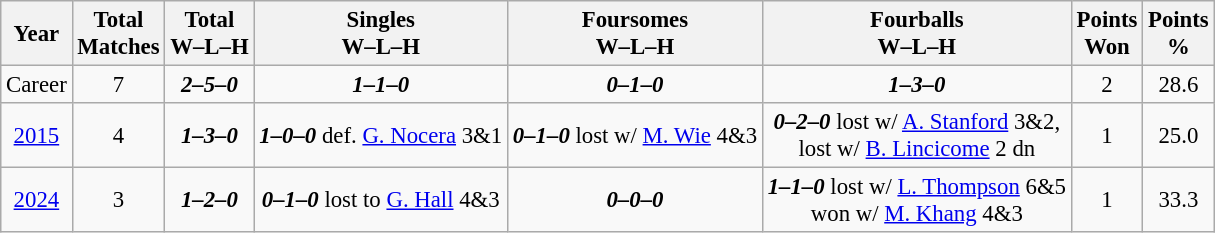<table class="wikitable" style="text-align:center; font-size: 95%;">
<tr>
<th>Year</th>
<th>Total<br>Matches</th>
<th>Total<br>W–L–H</th>
<th>Singles<br>W–L–H</th>
<th>Foursomes<br>W–L–H</th>
<th>Fourballs<br>W–L–H</th>
<th>Points<br>Won</th>
<th>Points<br>%</th>
</tr>
<tr>
<td>Career</td>
<td>7</td>
<td><strong><em>2–5–0</em></strong></td>
<td><strong><em>1–1–0</em></strong></td>
<td><strong><em>0–1–0</em></strong></td>
<td><strong><em>1–3–0</em></strong></td>
<td>2</td>
<td>28.6</td>
</tr>
<tr>
<td><a href='#'>2015</a></td>
<td>4</td>
<td><strong><em>1–3–0</em></strong></td>
<td><strong><em>1–0–0</em></strong> def. <a href='#'>G. Nocera</a> 3&1</td>
<td><strong><em>0–1–0</em></strong> lost w/ <a href='#'>M. Wie</a> 4&3</td>
<td><strong><em>0–2–0</em></strong> lost w/ <a href='#'>A. Stanford</a> 3&2,<br>lost w/ <a href='#'>B. Lincicome</a> 2 dn</td>
<td>1</td>
<td>25.0</td>
</tr>
<tr>
<td><a href='#'>2024</a></td>
<td>3</td>
<td><strong><em>1–2–0</em></strong></td>
<td><strong><em>0–1–0</em></strong> lost to <a href='#'>G. Hall</a> 4&3</td>
<td><strong><em>0–0–0</em></strong></td>
<td><strong><em>1–1–0</em></strong> lost w/ <a href='#'>L. Thompson</a> 6&5<br>won w/ <a href='#'>M. Khang</a> 4&3</td>
<td>1</td>
<td>33.3</td>
</tr>
</table>
